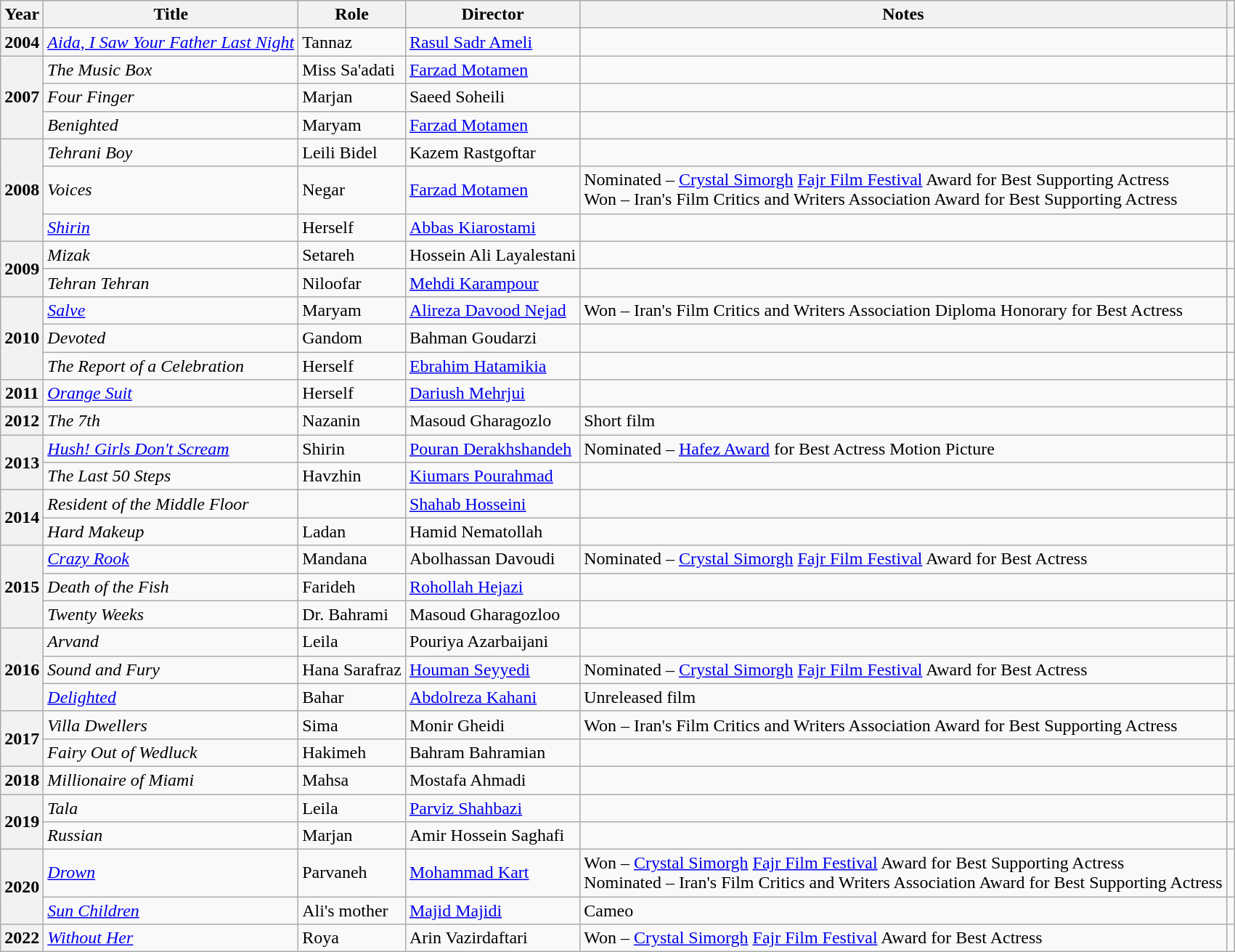<table class="wikitable plainrowheaders sortable"  style=font-size:100%>
<tr>
<th scope="col">Year</th>
<th scope="col">Title</th>
<th scope="col">Role</th>
<th scope="col">Director</th>
<th scope="col" class="unsortable">Notes</th>
<th scope="col" class="unsortable"></th>
</tr>
<tr>
<th scope=row>2004</th>
<td><em><a href='#'>Aida, I Saw Your Father Last Night</a></em></td>
<td>Tannaz</td>
<td><a href='#'>Rasul Sadr Ameli</a></td>
<td></td>
<td></td>
</tr>
<tr>
<th scope=row rowspan="3">2007</th>
<td><em>The Music Box</em></td>
<td>Miss Sa'adati</td>
<td><a href='#'>Farzad Motamen</a></td>
<td></td>
<td></td>
</tr>
<tr>
<td><em>Four Finger</em></td>
<td>Marjan</td>
<td>Saeed Soheili</td>
<td></td>
<td></td>
</tr>
<tr>
<td><em>Benighted</em></td>
<td>Maryam</td>
<td><a href='#'>Farzad Motamen</a></td>
<td></td>
<td></td>
</tr>
<tr>
<th scope=row rowspan="3">2008</th>
<td><em>Tehrani Boy</em></td>
<td>Leili Bidel</td>
<td>Kazem Rastgoftar</td>
<td></td>
<td></td>
</tr>
<tr>
<td><em>Voices</em></td>
<td>Negar</td>
<td><a href='#'>Farzad Motamen</a></td>
<td>Nominated – <a href='#'>Crystal Simorgh</a> <a href='#'>Fajr Film Festival</a> Award for Best Supporting Actress<br>Won – Iran's Film Critics and Writers Association Award for Best Supporting Actress</td>
<td></td>
</tr>
<tr>
<td><a href='#'><em>Shirin</em></a></td>
<td>Herself</td>
<td><a href='#'>Abbas Kiarostami</a></td>
<td></td>
<td></td>
</tr>
<tr>
<th scope=row rowspan="2">2009</th>
<td><em>Mizak</em></td>
<td>Setareh</td>
<td>Hossein Ali Layalestani</td>
<td></td>
<td></td>
</tr>
<tr>
<td><em>Tehran Tehran</em></td>
<td>Niloofar</td>
<td><a href='#'>Mehdi Karampour</a></td>
<td></td>
<td></td>
</tr>
<tr>
<th scope=row rowspan="3">2010</th>
<td><a href='#'><em>Salve</em></a></td>
<td>Maryam</td>
<td><a href='#'>Alireza Davood Nejad</a></td>
<td>Won – Iran's Film Critics and Writers Association Diploma Honorary for Best Actress</td>
<td></td>
</tr>
<tr>
<td><em>Devoted</em></td>
<td>Gandom</td>
<td>Bahman Goudarzi</td>
<td></td>
<td></td>
</tr>
<tr>
<td><em>The Report of a Celebration</em></td>
<td>Herself</td>
<td><a href='#'>Ebrahim Hatamikia</a></td>
<td></td>
<td></td>
</tr>
<tr>
<th scope=row>2011</th>
<td><em><a href='#'>Orange Suit</a></em></td>
<td>Herself</td>
<td><a href='#'>Dariush Mehrjui</a></td>
<td></td>
<td></td>
</tr>
<tr>
<th scope=row>2012</th>
<td><em>The 7th</em></td>
<td>Nazanin</td>
<td>Masoud Gharagozlo</td>
<td>Short film</td>
<td></td>
</tr>
<tr>
<th scope=row rowspan="2">2013</th>
<td><em><a href='#'>Hush! Girls Don't Scream</a></em></td>
<td>Shirin</td>
<td><a href='#'>Pouran Derakhshandeh</a></td>
<td>Nominated – <a href='#'>Hafez Award</a> for Best Actress Motion Picture</td>
<td></td>
</tr>
<tr>
<td><em>The Last 50 Steps</em></td>
<td>Havzhin</td>
<td><a href='#'>Kiumars Pourahmad</a></td>
<td></td>
<td></td>
</tr>
<tr>
<th scope=row rowspan="2">2014</th>
<td><em>Resident of the Middle Floor</em></td>
<td></td>
<td><a href='#'>Shahab Hosseini</a></td>
<td></td>
<td></td>
</tr>
<tr>
<td><em>Hard Makeup</em></td>
<td>Ladan</td>
<td>Hamid Nematollah</td>
<td></td>
<td></td>
</tr>
<tr>
<th scope=row rowspan="3">2015</th>
<td><em><a href='#'>Crazy Rook</a></em></td>
<td>Mandana</td>
<td>Abolhassan Davoudi</td>
<td>Nominated – <a href='#'>Crystal Simorgh</a> <a href='#'>Fajr Film Festival</a> Award for Best Actress</td>
<td></td>
</tr>
<tr>
<td><em>Death of the Fish</em></td>
<td>Farideh</td>
<td><a href='#'>Rohollah Hejazi</a></td>
<td></td>
<td></td>
</tr>
<tr>
<td><em>Twenty Weeks</em></td>
<td>Dr. Bahrami</td>
<td>Masoud Gharagozloo</td>
<td></td>
<td></td>
</tr>
<tr>
<th scope=row rowspan="3">2016</th>
<td><em>Arvand</em></td>
<td>Leila</td>
<td>Pouriya Azarbaijani</td>
<td></td>
<td></td>
</tr>
<tr>
<td><em>Sound and Fury</em></td>
<td>Hana Sarafraz</td>
<td><a href='#'>Houman Seyyedi</a></td>
<td>Nominated – <a href='#'>Crystal Simorgh</a> <a href='#'>Fajr Film Festival</a> Award for Best Actress</td>
<td></td>
</tr>
<tr>
<td><a href='#'><em>Delighted</em></a></td>
<td>Bahar</td>
<td><a href='#'>Abdolreza Kahani</a></td>
<td>Unreleased film</td>
<td></td>
</tr>
<tr>
<th scope=row rowspan="2">2017</th>
<td><em>Villa Dwellers</em></td>
<td>Sima</td>
<td>Monir Gheidi</td>
<td>Won – Iran's Film Critics and Writers Association Award for Best Supporting Actress</td>
<td></td>
</tr>
<tr>
<td><em>Fairy Out of Wedluck</em></td>
<td>Hakimeh</td>
<td>Bahram Bahramian</td>
<td></td>
<td></td>
</tr>
<tr>
<th scope=row>2018</th>
<td><em>Millionaire of Miami</em></td>
<td>Mahsa</td>
<td>Mostafa Ahmadi</td>
<td></td>
<td></td>
</tr>
<tr>
<th scope=row rowspan="2">2019</th>
<td><em>Tala</em></td>
<td>Leila</td>
<td><a href='#'>Parviz Shahbazi</a></td>
<td></td>
<td></td>
</tr>
<tr>
<td><em>Russian</em></td>
<td>Marjan</td>
<td>Amir Hossein Saghafi</td>
<td></td>
<td></td>
</tr>
<tr>
<th scope=row rowspan="2">2020</th>
<td><em><a href='#'>Drown</a></em></td>
<td>Parvaneh</td>
<td><a href='#'>Mohammad Kart</a></td>
<td>Won – <a href='#'>Crystal Simorgh</a> <a href='#'>Fajr Film Festival</a> Award for Best Supporting Actress<br>Nominated – Iran's Film Critics and Writers Association Award for Best Supporting Actress</td>
<td></td>
</tr>
<tr>
<td><em><a href='#'>Sun Children</a></em></td>
<td>Ali's mother</td>
<td><a href='#'>Majid Majidi</a></td>
<td>Cameo</td>
<td></td>
</tr>
<tr>
<th scope=row>2022</th>
<td><em><a href='#'>Without Her</a></em></td>
<td>Roya</td>
<td>Arin Vazirdaftari</td>
<td>Won – <a href='#'>Crystal Simorgh</a> <a href='#'>Fajr Film Festival</a> Award for Best Actress</td>
<td></td>
</tr>
</table>
